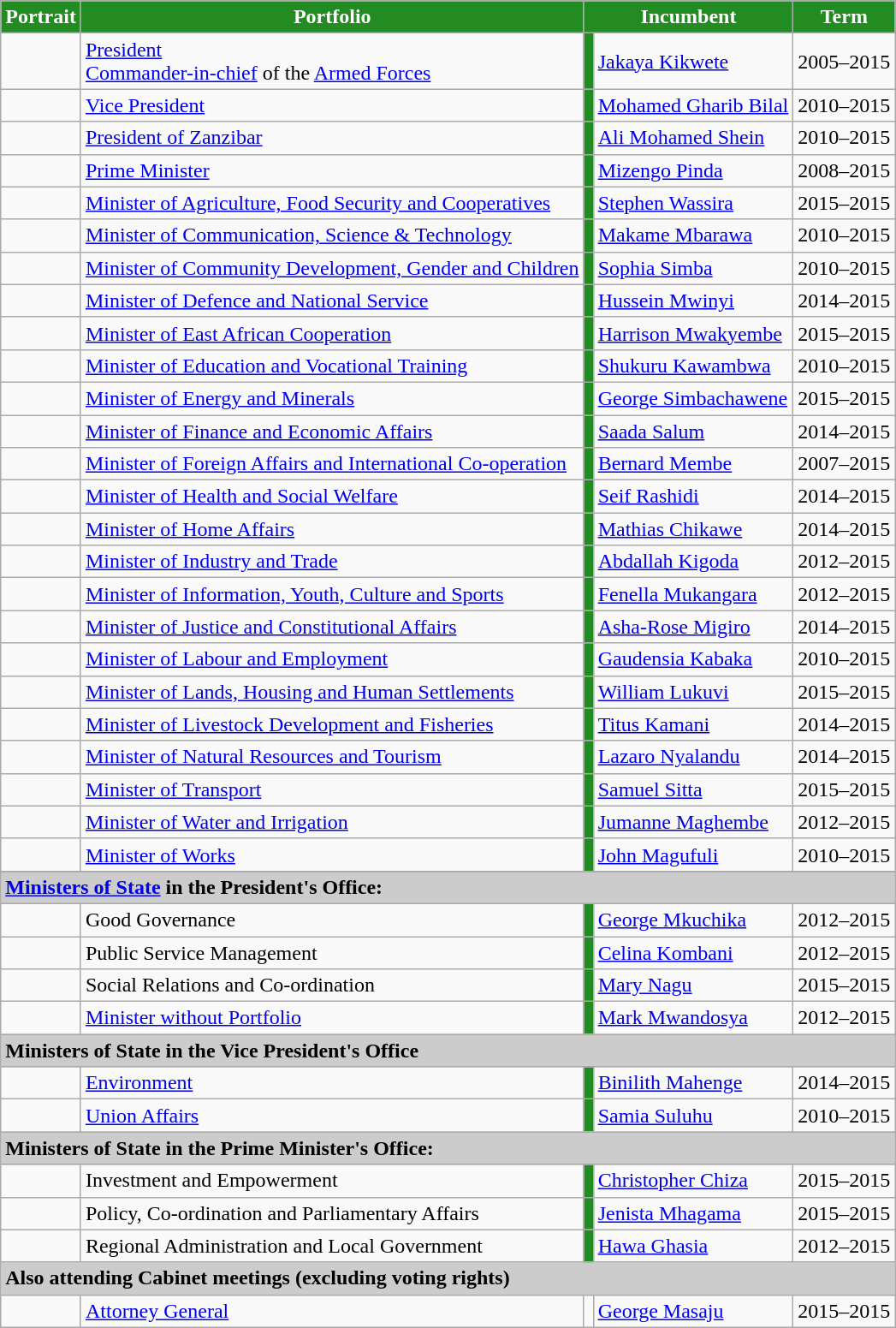<table class="wikitable" id="24 January 2015">
<tr>
<th style="background-color:#228B22;color: white">Portrait</th>
<th style="background-color:#228B22;color: white">Portfolio</th>
<th colspan=2 style="background-color:#228B22;color: white">Incumbent</th>
<th style="background-color:#228B22;color: white">Term</th>
</tr>
<tr>
<td></td>
<td><a href='#'>President</a><br><a href='#'>Commander-in-chief</a> of the <a href='#'>Armed Forces</a></td>
<td style="background:#228B22"></td>
<td><a href='#'>Jakaya Kikwete</a></td>
<td>2005–2015</td>
</tr>
<tr>
<td></td>
<td><a href='#'>Vice President</a></td>
<td style="background:#228B22"></td>
<td><a href='#'>Mohamed Gharib Bilal</a></td>
<td>2010–2015</td>
</tr>
<tr>
<td></td>
<td><a href='#'>President of Zanzibar</a> </td>
<td style="background:#228B22"></td>
<td><a href='#'>Ali Mohamed Shein</a></td>
<td>2010–2015</td>
</tr>
<tr>
<td></td>
<td><a href='#'>Prime Minister</a></td>
<td style="background:#228B22"></td>
<td><a href='#'>Mizengo Pinda</a> </td>
<td>2008–2015</td>
</tr>
<tr>
<td></td>
<td><a href='#'>Minister of  Agriculture, Food Security and Cooperatives</a></td>
<td style="background:#228B22"></td>
<td><a href='#'>Stephen Wassira</a> </td>
<td>2015–2015</td>
</tr>
<tr>
<td></td>
<td><a href='#'>Minister of Communication, Science & Technology</a></td>
<td style="background:#228B22"></td>
<td><a href='#'>Makame Mbarawa</a> </td>
<td>2010–2015</td>
</tr>
<tr>
<td></td>
<td><a href='#'>Minister of Community Development, Gender and Children</a></td>
<td style="background:#228B22"></td>
<td><a href='#'>Sophia Simba</a> </td>
<td>2010–2015</td>
</tr>
<tr>
<td></td>
<td><a href='#'>Minister of Defence and National Service</a></td>
<td style="background:#228B22"></td>
<td><a href='#'>Hussein Mwinyi</a> </td>
<td>2014–2015</td>
</tr>
<tr>
<td></td>
<td><a href='#'>Minister of East African Cooperation</a></td>
<td style="background:#228B22"></td>
<td><a href='#'>Harrison Mwakyembe</a> </td>
<td>2015–2015</td>
</tr>
<tr>
<td></td>
<td><a href='#'>Minister of Education and Vocational Training</a></td>
<td style="background:#228B22"></td>
<td><a href='#'>Shukuru Kawambwa</a> </td>
<td>2010–2015</td>
</tr>
<tr>
<td></td>
<td><a href='#'>Minister of Energy and Minerals</a></td>
<td style="background:#228B22"></td>
<td><a href='#'>George Simbachawene</a> </td>
<td>2015–2015</td>
</tr>
<tr>
<td></td>
<td><a href='#'>Minister of Finance and Economic Affairs</a></td>
<td style="background:#228B22"></td>
<td><a href='#'>Saada Salum</a> </td>
<td>2014–2015</td>
</tr>
<tr>
<td></td>
<td><a href='#'>Minister of Foreign Affairs and International Co-operation</a></td>
<td style="background:#228B22"></td>
<td><a href='#'>Bernard Membe</a> </td>
<td>2007–2015</td>
</tr>
<tr>
<td></td>
<td><a href='#'>Minister of Health and Social Welfare</a></td>
<td style="background:#228B22"></td>
<td><a href='#'>Seif Rashidi</a> </td>
<td>2014–2015</td>
</tr>
<tr>
<td></td>
<td><a href='#'>Minister of Home Affairs</a></td>
<td style="background:#228B22"></td>
<td><a href='#'>Mathias Chikawe</a> </td>
<td>2014–2015</td>
</tr>
<tr>
<td></td>
<td><a href='#'>Minister of Industry and Trade</a></td>
<td style="background:#228B22"></td>
<td><a href='#'>Abdallah Kigoda</a> </td>
<td>2012–2015</td>
</tr>
<tr>
<td></td>
<td><a href='#'>Minister of Information, Youth, Culture and Sports</a></td>
<td style="background:#228B22"></td>
<td><a href='#'>Fenella Mukangara</a> </td>
<td>2012–2015</td>
</tr>
<tr>
<td></td>
<td><a href='#'>Minister of Justice and Constitutional Affairs</a></td>
<td style="background:#228B22"></td>
<td><a href='#'>Asha-Rose Migiro</a> </td>
<td>2014–2015</td>
</tr>
<tr>
<td></td>
<td><a href='#'>Minister of Labour and Employment</a></td>
<td style="background:#228B22"></td>
<td><a href='#'>Gaudensia Kabaka</a> </td>
<td>2010–2015</td>
</tr>
<tr>
<td></td>
<td><a href='#'>Minister of Lands, Housing and Human Settlements</a></td>
<td style="background:#228B22"></td>
<td><a href='#'>William Lukuvi</a> </td>
<td>2015–2015</td>
</tr>
<tr>
<td></td>
<td><a href='#'>Minister of Livestock Development and Fisheries</a></td>
<td style="background:#228B22"></td>
<td><a href='#'>Titus Kamani</a> </td>
<td>2014–2015</td>
</tr>
<tr>
<td></td>
<td><a href='#'>Minister of Natural Resources and Tourism</a></td>
<td style="background:#228B22"></td>
<td><a href='#'>Lazaro Nyalandu</a> </td>
<td>2014–2015</td>
</tr>
<tr>
<td></td>
<td><a href='#'>Minister of Transport</a></td>
<td style="background:#228B22"></td>
<td><a href='#'>Samuel Sitta</a> </td>
<td>2015–2015</td>
</tr>
<tr>
<td></td>
<td><a href='#'>Minister of Water and Irrigation</a></td>
<td style="background:#228B22"></td>
<td><a href='#'>Jumanne Maghembe</a> </td>
<td>2012–2015</td>
</tr>
<tr>
<td></td>
<td><a href='#'>Minister of Works</a></td>
<td style="background:#228B22"></td>
<td><a href='#'>John Magufuli</a> </td>
<td>2010–2015</td>
</tr>
<tr>
</tr>
<tr>
<td style="background:#cccccc;" colspan="5"><strong><a href='#'>Ministers of State</a> in the President's Office:</strong></td>
</tr>
<tr>
<td></td>
<td>Good Governance</td>
<td style="background:#228B22"></td>
<td><a href='#'>George Mkuchika</a> </td>
<td>2012–2015</td>
</tr>
<tr>
<td></td>
<td>Public Service Management</td>
<td style="background:#228B22"></td>
<td><a href='#'>Celina Kombani</a> </td>
<td>2012–2015</td>
</tr>
<tr>
<td></td>
<td>Social Relations and Co-ordination</td>
<td style="background:#228B22"></td>
<td><a href='#'>Mary Nagu</a> </td>
<td>2015–2015</td>
</tr>
<tr>
<td></td>
<td><a href='#'>Minister without Portfolio</a></td>
<td style="background:#228B22"></td>
<td><a href='#'>Mark Mwandosya</a> </td>
<td>2012–2015</td>
</tr>
<tr>
<td style="background:#cccccc;" colspan="5"><strong>Ministers of State in the Vice President's Office</strong></td>
</tr>
<tr>
<td></td>
<td><a href='#'>Environment</a></td>
<td style="background:#228B22"></td>
<td><a href='#'>Binilith Mahenge</a> </td>
<td>2014–2015</td>
</tr>
<tr>
<td></td>
<td><a href='#'>Union Affairs</a></td>
<td style="background:#228B22"></td>
<td><a href='#'>Samia Suluhu</a> </td>
<td>2010–2015</td>
</tr>
<tr>
<td style="background:#cccccc;" colspan="5"><strong>Ministers of State in the Prime Minister's Office:</strong></td>
</tr>
<tr>
<td></td>
<td>Investment and Empowerment</td>
<td style="background:#228B22"></td>
<td><a href='#'>Christopher Chiza</a> </td>
<td>2015–2015</td>
</tr>
<tr>
<td></td>
<td>Policy, Co-ordination and Parliamentary Affairs</td>
<td style="background:#228B22"></td>
<td><a href='#'>Jenista Mhagama</a></td>
<td>2015–2015</td>
</tr>
<tr>
<td></td>
<td>Regional Administration and Local Government</td>
<td style="background:#228B22"></td>
<td><a href='#'>Hawa Ghasia</a> </td>
<td>2012–2015</td>
</tr>
<tr>
<td style="background:#cccccc;" colspan="5"><strong>Also attending Cabinet meetings (excluding voting rights) </strong></td>
</tr>
<tr>
<td></td>
<td><a href='#'>Attorney General</a></td>
<td></td>
<td><a href='#'>George Masaju</a></td>
<td>2015–2015</td>
</tr>
</table>
